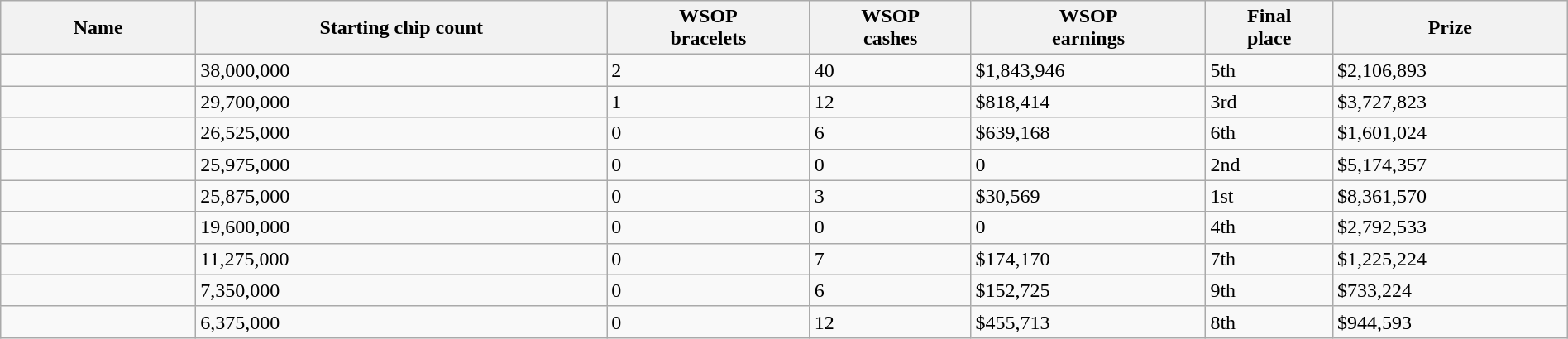<table class="wikitable sortable" width="100%">
<tr>
<th width="150">Name</th>
<th>Starting chip count</th>
<th>WSOP<br>bracelets</th>
<th>WSOP<br>cashes</th>
<th>WSOP<br>earnings</th>
<th>Final<br>place</th>
<th>Prize</th>
</tr>
<tr>
<td></td>
<td>38,000,000</td>
<td>2</td>
<td>40</td>
<td>$1,843,946</td>
<td>5th</td>
<td>$2,106,893</td>
</tr>
<tr>
<td></td>
<td>29,700,000</td>
<td>1</td>
<td>12</td>
<td>$818,414</td>
<td>3rd</td>
<td>$3,727,823</td>
</tr>
<tr>
<td></td>
<td>26,525,000</td>
<td>0</td>
<td>6</td>
<td>$639,168</td>
<td>6th</td>
<td>$1,601,024</td>
</tr>
<tr>
<td></td>
<td>25,975,000</td>
<td>0</td>
<td>0</td>
<td>0</td>
<td>2nd</td>
<td>$5,174,357</td>
</tr>
<tr>
<td></td>
<td>25,875,000</td>
<td>0</td>
<td>3</td>
<td>$30,569</td>
<td>1st</td>
<td>$8,361,570</td>
</tr>
<tr>
<td></td>
<td>19,600,000</td>
<td>0</td>
<td>0</td>
<td>0</td>
<td>4th</td>
<td>$2,792,533</td>
</tr>
<tr>
<td></td>
<td>11,275,000</td>
<td>0</td>
<td>7</td>
<td>$174,170</td>
<td>7th</td>
<td>$1,225,224</td>
</tr>
<tr>
<td></td>
<td>7,350,000</td>
<td>0</td>
<td>6</td>
<td>$152,725</td>
<td>9th</td>
<td>$733,224</td>
</tr>
<tr>
<td></td>
<td>6,375,000</td>
<td>0</td>
<td>12</td>
<td>$455,713</td>
<td>8th</td>
<td>$944,593</td>
</tr>
</table>
